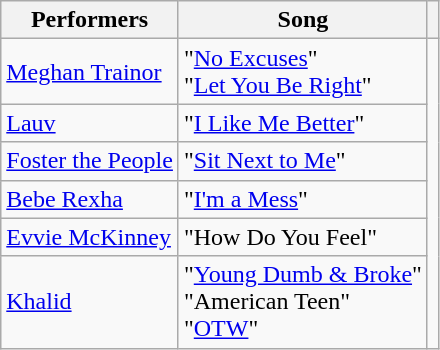<table class="wikitable">
<tr>
<th>Performers</th>
<th>Song</th>
<th></th>
</tr>
<tr>
<td><a href='#'>Meghan Trainor</a></td>
<td>"<a href='#'>No Excuses</a>"<br> "<a href='#'>Let You Be Right</a>"</td>
<td rowspan=6></td>
</tr>
<tr>
<td><a href='#'>Lauv</a></td>
<td>"<a href='#'>I Like Me Better</a>"</td>
</tr>
<tr>
<td><a href='#'>Foster the People</a></td>
<td>"<a href='#'>Sit Next to Me</a>"</td>
</tr>
<tr>
<td><a href='#'>Bebe Rexha</a></td>
<td>"<a href='#'>I'm a Mess</a>"</td>
</tr>
<tr>
<td><a href='#'>Evvie McKinney</a></td>
<td>"How Do You Feel"</td>
</tr>
<tr>
<td><a href='#'>Khalid</a></td>
<td>"<a href='#'>Young Dumb & Broke</a>"<br> "American Teen"<br> "<a href='#'>OTW</a>"</td>
</tr>
</table>
